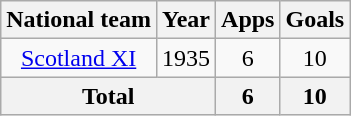<table class="wikitable" style="font-size:100%; text-align: center">
<tr>
<th>National team</th>
<th>Year</th>
<th>Apps</th>
<th>Goals</th>
</tr>
<tr>
<td><a href='#'>Scotland XI</a></td>
<td>1935</td>
<td>6</td>
<td>10</td>
</tr>
<tr>
<th colspan=2>Total</th>
<th>6</th>
<th>10</th>
</tr>
</table>
